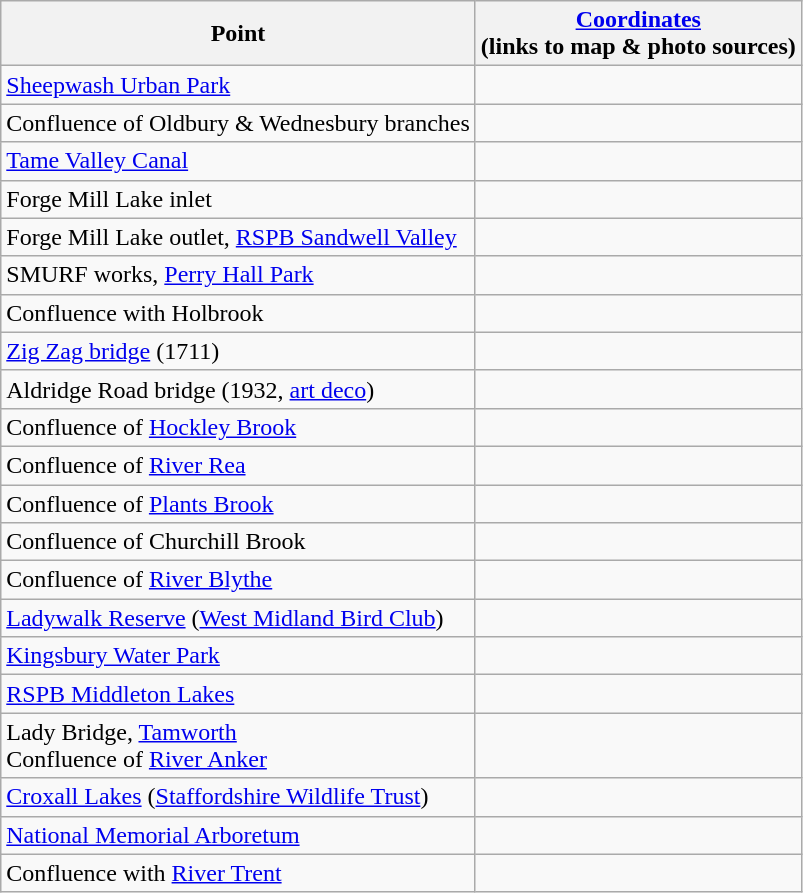<table class="wikitable">
<tr>
<th>Point</th>
<th><a href='#'>Coordinates</a><br>(links to map & photo sources)</th>
</tr>
<tr>
<td><a href='#'>Sheepwash Urban Park</a></td>
<td></td>
</tr>
<tr>
<td>Confluence of Oldbury & Wednesbury branches</td>
<td></td>
</tr>
<tr>
<td><a href='#'>Tame Valley Canal</a></td>
<td></td>
</tr>
<tr>
<td>Forge Mill Lake inlet</td>
<td></td>
</tr>
<tr>
<td>Forge Mill Lake outlet, <a href='#'>RSPB Sandwell Valley</a></td>
<td></td>
</tr>
<tr>
<td>SMURF works, <a href='#'>Perry Hall Park</a></td>
<td></td>
</tr>
<tr>
<td>Confluence with Holbrook</td>
<td></td>
</tr>
<tr>
<td><a href='#'>Zig Zag bridge</a> (1711)</td>
<td></td>
</tr>
<tr>
<td>Aldridge Road bridge (1932, <a href='#'>art deco</a>)</td>
<td></td>
</tr>
<tr>
<td>Confluence of <a href='#'>Hockley Brook</a></td>
<td></td>
</tr>
<tr>
<td>Confluence of <a href='#'>River Rea</a></td>
<td></td>
</tr>
<tr>
<td>Confluence of <a href='#'>Plants Brook</a></td>
<td></td>
</tr>
<tr>
<td>Confluence of Churchill Brook</td>
<td></td>
</tr>
<tr>
<td>Confluence of <a href='#'>River Blythe</a></td>
<td></td>
</tr>
<tr>
<td><a href='#'>Ladywalk Reserve</a> (<a href='#'>West Midland Bird Club</a>)</td>
<td></td>
</tr>
<tr>
<td><a href='#'>Kingsbury Water Park</a></td>
<td></td>
</tr>
<tr>
<td><a href='#'>RSPB Middleton Lakes</a></td>
<td></td>
</tr>
<tr>
<td>Lady Bridge, <a href='#'>Tamworth</a><br>Confluence of <a href='#'>River Anker</a></td>
<td></td>
</tr>
<tr>
<td><a href='#'>Croxall Lakes</a> (<a href='#'>Staffordshire Wildlife Trust</a>)</td>
<td></td>
</tr>
<tr>
<td><a href='#'>National Memorial Arboretum</a></td>
<td></td>
</tr>
<tr>
<td>Confluence with <a href='#'>River Trent</a></td>
<td></td>
</tr>
</table>
